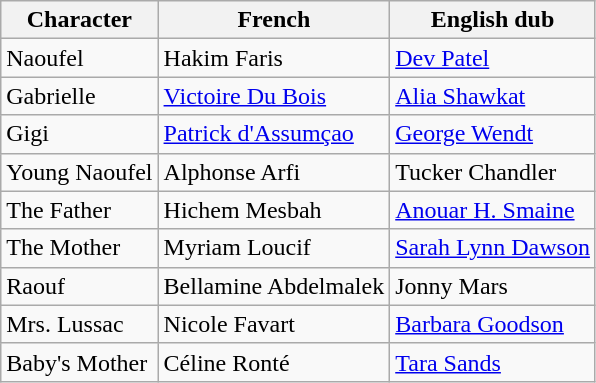<table class="wikitable">
<tr>
<th>Character</th>
<th>French</th>
<th>English dub</th>
</tr>
<tr>
<td>Naoufel</td>
<td>Hakim Faris</td>
<td><a href='#'>Dev Patel</a></td>
</tr>
<tr>
<td>Gabrielle</td>
<td><a href='#'>Victoire Du Bois</a></td>
<td><a href='#'>Alia Shawkat</a></td>
</tr>
<tr>
<td>Gigi</td>
<td><a href='#'>Patrick d'Assumçao</a></td>
<td><a href='#'>George Wendt</a></td>
</tr>
<tr>
<td>Young Naoufel</td>
<td>Alphonse Arfi</td>
<td>Tucker Chandler</td>
</tr>
<tr>
<td>The Father</td>
<td>Hichem Mesbah</td>
<td><a href='#'>Anouar H. Smaine</a></td>
</tr>
<tr>
<td>The Mother</td>
<td>Myriam Loucif</td>
<td><a href='#'>Sarah Lynn Dawson</a></td>
</tr>
<tr>
<td>Raouf</td>
<td>Bellamine Abdelmalek</td>
<td>Jonny Mars</td>
</tr>
<tr>
<td>Mrs. Lussac</td>
<td>Nicole Favart</td>
<td><a href='#'>Barbara Goodson</a></td>
</tr>
<tr>
<td>Baby's Mother</td>
<td>Céline Ronté</td>
<td><a href='#'>Tara Sands</a></td>
</tr>
</table>
